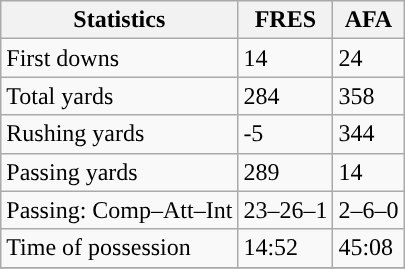<table class="wikitable" style="float: left;">
<tr>
<th>Statistics</th>
<th>FRES</th>
<th>AFA</th>
</tr>
<tr>
<td>First downs</td>
<td>14</td>
<td>24</td>
</tr>
<tr>
<td>Total yards</td>
<td>284</td>
<td>358</td>
</tr>
<tr>
<td>Rushing yards</td>
<td>-5</td>
<td>344</td>
</tr>
<tr>
<td>Passing yards</td>
<td>289</td>
<td>14</td>
</tr>
<tr>
<td>Passing: Comp–Att–Int</td>
<td>23–26–1</td>
<td>2–6–0</td>
</tr>
<tr>
<td>Time of possession</td>
<td>14:52</td>
<td>45:08</td>
</tr>
<tr>
</tr>
</table>
